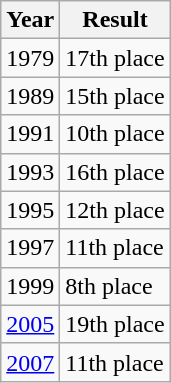<table class="wikitable">
<tr>
<th>Year</th>
<th>Result</th>
</tr>
<tr>
<td> 1979</td>
<td>17th place</td>
</tr>
<tr>
<td> 1989</td>
<td>15th place</td>
</tr>
<tr>
<td> 1991</td>
<td>10th place</td>
</tr>
<tr>
<td> 1993</td>
<td>16th place</td>
</tr>
<tr>
<td> 1995</td>
<td>12th place</td>
</tr>
<tr>
<td> 1997</td>
<td>11th place</td>
</tr>
<tr>
<td> 1999</td>
<td>8th place</td>
</tr>
<tr>
<td> <a href='#'>2005</a></td>
<td>19th place</td>
</tr>
<tr>
<td> <a href='#'>2007</a></td>
<td>11th place</td>
</tr>
</table>
